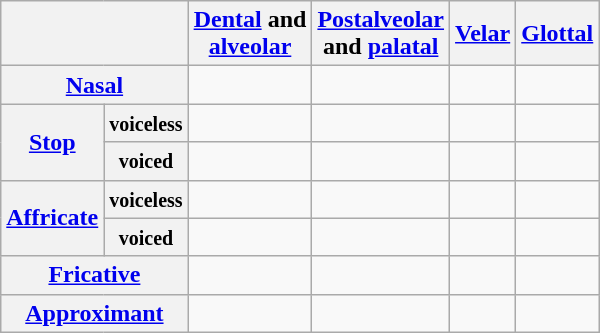<table class="wikitable" style="text-align:center">
<tr>
<th colspan="2"></th>
<th><a href='#'>Dental</a> and<br><a href='#'>alveolar</a></th>
<th><a href='#'>Postalveolar</a><br>and <a href='#'>palatal</a></th>
<th><a href='#'>Velar</a></th>
<th><a href='#'>Glottal</a></th>
</tr>
<tr>
<th colspan="2"><a href='#'>Nasal</a></th>
<td></td>
<td></td>
<td></td>
<td></td>
</tr>
<tr>
<th rowspan="2"><a href='#'>Stop</a></th>
<th><small>voiceless</small></th>
<td></td>
<td></td>
<td></td>
<td> </td>
</tr>
<tr>
<th><small>voiced</small></th>
<td></td>
<td></td>
<td></td>
<td></td>
</tr>
<tr>
<th rowspan="2"><a href='#'>Affricate</a></th>
<th><small>voiceless</small></th>
<td> </td>
<td> </td>
<td></td>
<td></td>
</tr>
<tr>
<th><small>voiced</small></th>
<td> </td>
<td> </td>
<td></td>
<td></td>
</tr>
<tr>
<th colspan="2"><a href='#'>Fricative</a></th>
<td></td>
<td> </td>
<td></td>
<td></td>
</tr>
<tr>
<th colspan="2"><a href='#'>Approximant</a></th>
<td></td>
<td> </td>
<td></td>
<td></td>
</tr>
</table>
